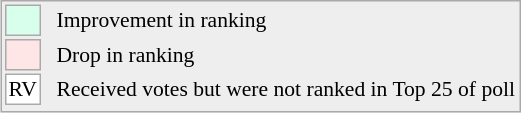<table align=right style="font-size:90%; border:1px solid #aaaaaa; white-space:nowrap; background:#eeeeee;">
<tr>
<td style="background:#d8ffeb; width:20px; border:1px solid #aaaaaa;"> </td>
<td rowspan=5> </td>
<td>Improvement in ranking</td>
</tr>
<tr>
<td style="background:#ffe6e6; width:20px; border:1px solid #aaaaaa;"> </td>
<td>Drop in ranking</td>
</tr>
<tr>
<td align=center style="width:20px; border:1px solid #aaaaaa; background:white;">RV</td>
<td>Received votes but were not ranked in Top 25 of poll</td>
</tr>
<tr>
</tr>
</table>
